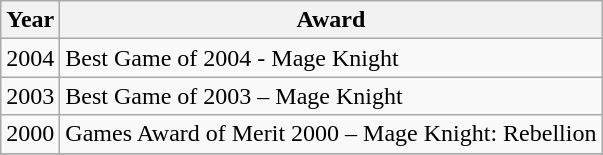<table class="wikitable">
<tr>
<th>Year</th>
<th>Award</th>
</tr>
<tr>
<td>2004</td>
<td>Best Game of 2004 - Mage Knight</td>
</tr>
<tr>
<td>2003</td>
<td>Best Game of 2003 – Mage Knight</td>
</tr>
<tr>
<td>2000</td>
<td>Games Award of Merit 2000 – Mage Knight: Rebellion</td>
</tr>
<tr>
</tr>
</table>
